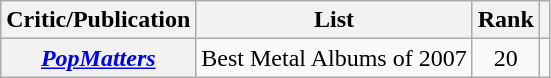<table class="wikitable plainrowheaders unsortable">
<tr>
<th>Critic/Publication</th>
<th scope="col" class="unsortable">List</th>
<th data-sort-type="number">Rank</th>
<th scope="col" class="unsortable"></th>
</tr>
<tr>
<th scope="row"><em><a href='#'>PopMatters</a></em></th>
<td>Best Metal Albums of 2007</td>
<td align="center">20</td>
<td align="center"></td>
</tr>
</table>
